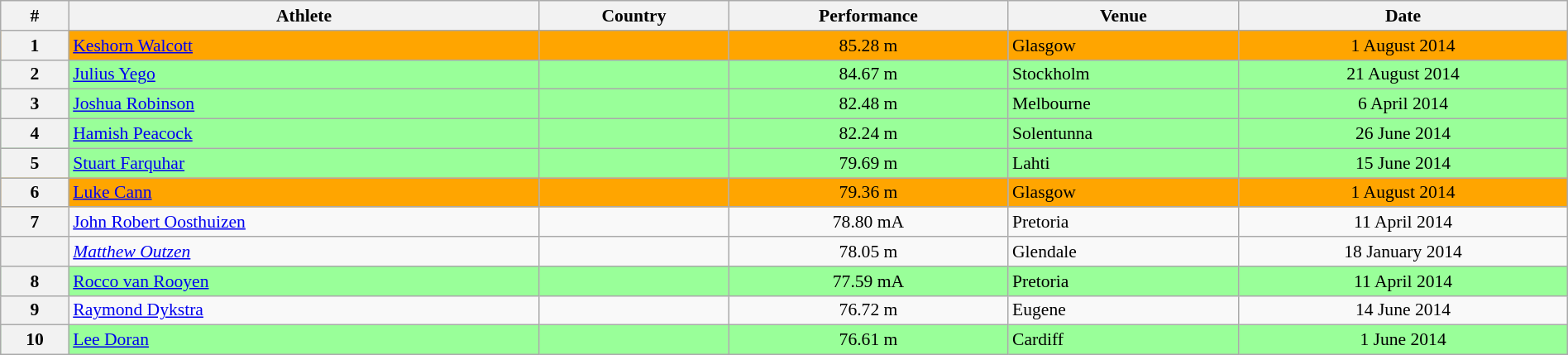<table class="wikitable" width=100% style="font-size:90%; text-align:center;">
<tr>
<th>#</th>
<th>Athlete</th>
<th>Country</th>
<th>Performance</th>
<th>Venue</th>
<th>Date</th>
</tr>
<tr bgcolor="orange">
<th>1</th>
<td align=left><a href='#'>Keshorn Walcott</a></td>
<td align=left></td>
<td>85.28 m</td>
<td align=left> Glasgow</td>
<td>1 August 2014</td>
</tr>
<tr bgcolor="99FF99">
<th>2</th>
<td align=left><a href='#'>Julius Yego</a></td>
<td align=left></td>
<td>84.67 m</td>
<td align=left> Stockholm</td>
<td>21 August 2014</td>
</tr>
<tr bgcolor="99FF99">
<th>3</th>
<td align=left><a href='#'>Joshua Robinson</a></td>
<td align=left></td>
<td>82.48 m</td>
<td align=left> Melbourne</td>
<td>6 April 2014</td>
</tr>
<tr bgcolor="99FF99">
<th>4</th>
<td align=left><a href='#'>Hamish Peacock</a></td>
<td align=left></td>
<td>82.24 m</td>
<td align=left> Solentunna</td>
<td>26 June 2014</td>
</tr>
<tr bgcolor="99FF99">
<th>5</th>
<td align=left><a href='#'>Stuart Farquhar</a></td>
<td align=left></td>
<td>79.69 m</td>
<td align=left> Lahti</td>
<td>15 June 2014</td>
</tr>
<tr bgcolor="orange">
<th>6</th>
<td align=left><a href='#'>Luke Cann</a></td>
<td align=left></td>
<td>79.36 m</td>
<td align=left> Glasgow</td>
<td>1 August 2014</td>
</tr>
<tr>
<th>7</th>
<td align=left><a href='#'>John Robert Oosthuizen</a></td>
<td align=left></td>
<td>78.80 mA</td>
<td align=left> Pretoria</td>
<td>11 April 2014</td>
</tr>
<tr>
<th></th>
<td align=left><em><a href='#'>Matthew Outzen</a></em></td>
<td align=left></td>
<td>78.05 m</td>
<td align=left> Glendale</td>
<td>18 January 2014</td>
</tr>
<tr bgcolor="99FF99">
<th>8</th>
<td align=left><a href='#'>Rocco van Rooyen</a></td>
<td align=left></td>
<td>77.59 mA</td>
<td align=left> Pretoria</td>
<td>11 April 2014</td>
</tr>
<tr>
<th>9</th>
<td align=left><a href='#'>Raymond Dykstra</a></td>
<td align=left></td>
<td>76.72 m</td>
<td align=left> Eugene</td>
<td>14 June 2014</td>
</tr>
<tr bgcolor="99FF99">
<th>10</th>
<td align=left><a href='#'>Lee Doran</a></td>
<td align=left></td>
<td>76.61 m</td>
<td align=left> Cardiff</td>
<td>1 June 2014</td>
</tr>
</table>
